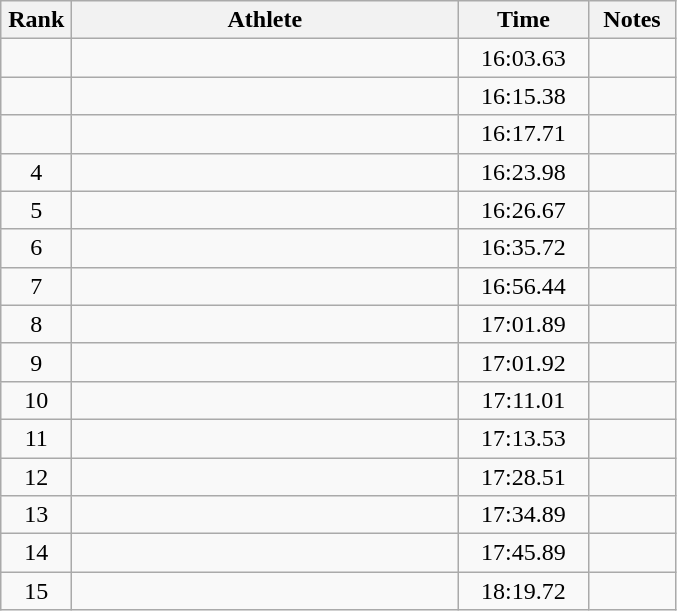<table class=wikitable style="text-align:center">
<tr>
<th width=40>Rank</th>
<th width=250>Athlete</th>
<th width=80>Time</th>
<th width=50>Notes</th>
</tr>
<tr>
<td></td>
<td align=left></td>
<td>16:03.63</td>
<td></td>
</tr>
<tr>
<td></td>
<td align=left></td>
<td>16:15.38</td>
<td></td>
</tr>
<tr>
<td></td>
<td align=left></td>
<td>16:17.71</td>
<td></td>
</tr>
<tr>
<td>4</td>
<td align=left></td>
<td>16:23.98</td>
<td></td>
</tr>
<tr>
<td>5</td>
<td align=left></td>
<td>16:26.67</td>
<td></td>
</tr>
<tr>
<td>6</td>
<td align=left></td>
<td>16:35.72</td>
<td></td>
</tr>
<tr>
<td>7</td>
<td align=left></td>
<td>16:56.44</td>
<td></td>
</tr>
<tr>
<td>8</td>
<td align=left></td>
<td>17:01.89</td>
<td></td>
</tr>
<tr>
<td>9</td>
<td align=left></td>
<td>17:01.92</td>
<td></td>
</tr>
<tr>
<td>10</td>
<td align=left></td>
<td>17:11.01</td>
<td></td>
</tr>
<tr>
<td>11</td>
<td align=left></td>
<td>17:13.53</td>
<td></td>
</tr>
<tr>
<td>12</td>
<td align=left></td>
<td>17:28.51</td>
<td></td>
</tr>
<tr>
<td>13</td>
<td align=left></td>
<td>17:34.89</td>
<td></td>
</tr>
<tr>
<td>14</td>
<td align=left></td>
<td>17:45.89</td>
<td></td>
</tr>
<tr>
<td>15</td>
<td align=left></td>
<td>18:19.72</td>
<td></td>
</tr>
</table>
